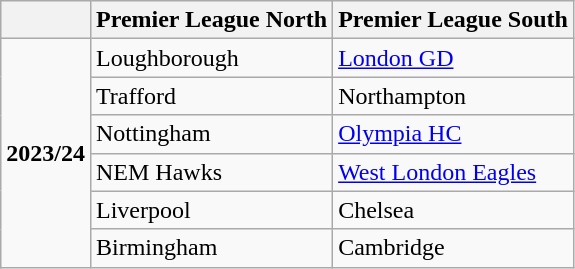<table class="wikitable">
<tr>
<th></th>
<th>Premier League North</th>
<th>Premier League South</th>
</tr>
<tr>
<td rowspan="6"><strong>2023/24</strong></td>
<td>Loughborough</td>
<td><a href='#'>London GD</a></td>
</tr>
<tr>
<td>Trafford</td>
<td>Northampton</td>
</tr>
<tr>
<td>Nottingham</td>
<td><a href='#'>Olympia HC</a></td>
</tr>
<tr>
<td>NEM Hawks</td>
<td><a href='#'>West London Eagles</a></td>
</tr>
<tr>
<td>Liverpool</td>
<td>Chelsea</td>
</tr>
<tr>
<td>Birmingham</td>
<td>Cambridge</td>
</tr>
</table>
